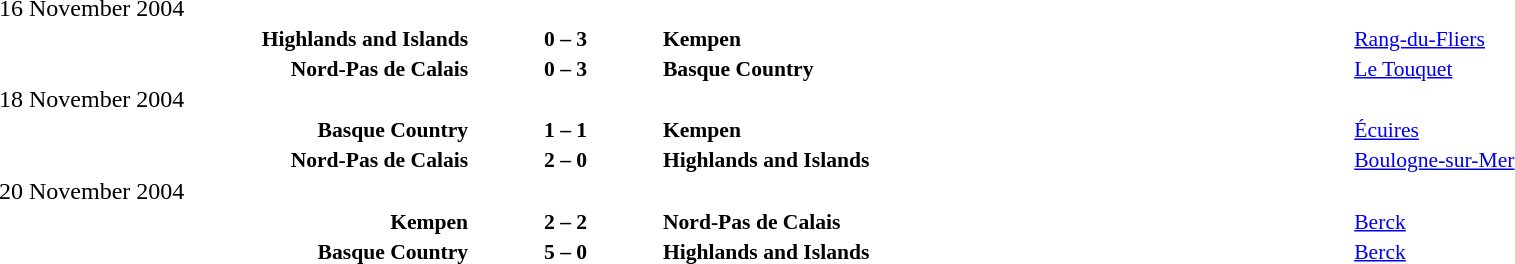<table width=100% cellspacing=1>
<tr>
<th width=25%></th>
<th width=10%></th>
<th></th>
</tr>
<tr>
<td>16 November 2004</td>
</tr>
<tr style=font-size:90%>
<td align=right><strong>Highlands and Islands</strong></td>
<td align=center><strong>0 – 3</strong></td>
<td><strong>Kempen</strong></td>
<td><a href='#'>Rang-du-Fliers</a></td>
</tr>
<tr style=font-size:90%>
<td align=right><strong>Nord-Pas de Calais</strong></td>
<td align=center><strong>0 – 3</strong></td>
<td><strong>Basque Country</strong></td>
<td><a href='#'>Le Touquet</a></td>
</tr>
<tr>
<td>18 November 2004</td>
</tr>
<tr style=font-size:90%>
<td align=right><strong>Basque Country</strong></td>
<td align=center><strong>1 – 1</strong></td>
<td><strong>Kempen</strong></td>
<td><a href='#'>Écuires</a></td>
</tr>
<tr style=font-size:90%>
<td align=right><strong>Nord-Pas de Calais</strong></td>
<td align=center><strong>2 – 0</strong></td>
<td><strong>Highlands and Islands</strong></td>
<td><a href='#'>Boulogne-sur-Mer</a></td>
</tr>
<tr>
<td>20 November 2004</td>
</tr>
<tr style=font-size:90%>
<td align=right><strong>Kempen</strong></td>
<td align=center><strong>2 – 2</strong></td>
<td><strong>Nord-Pas de Calais</strong></td>
<td><a href='#'>Berck</a></td>
</tr>
<tr style=font-size:90%>
<td align=right><strong>Basque Country</strong></td>
<td align=center><strong>5 – 0</strong></td>
<td><strong>Highlands and Islands</strong></td>
<td><a href='#'>Berck</a></td>
</tr>
</table>
